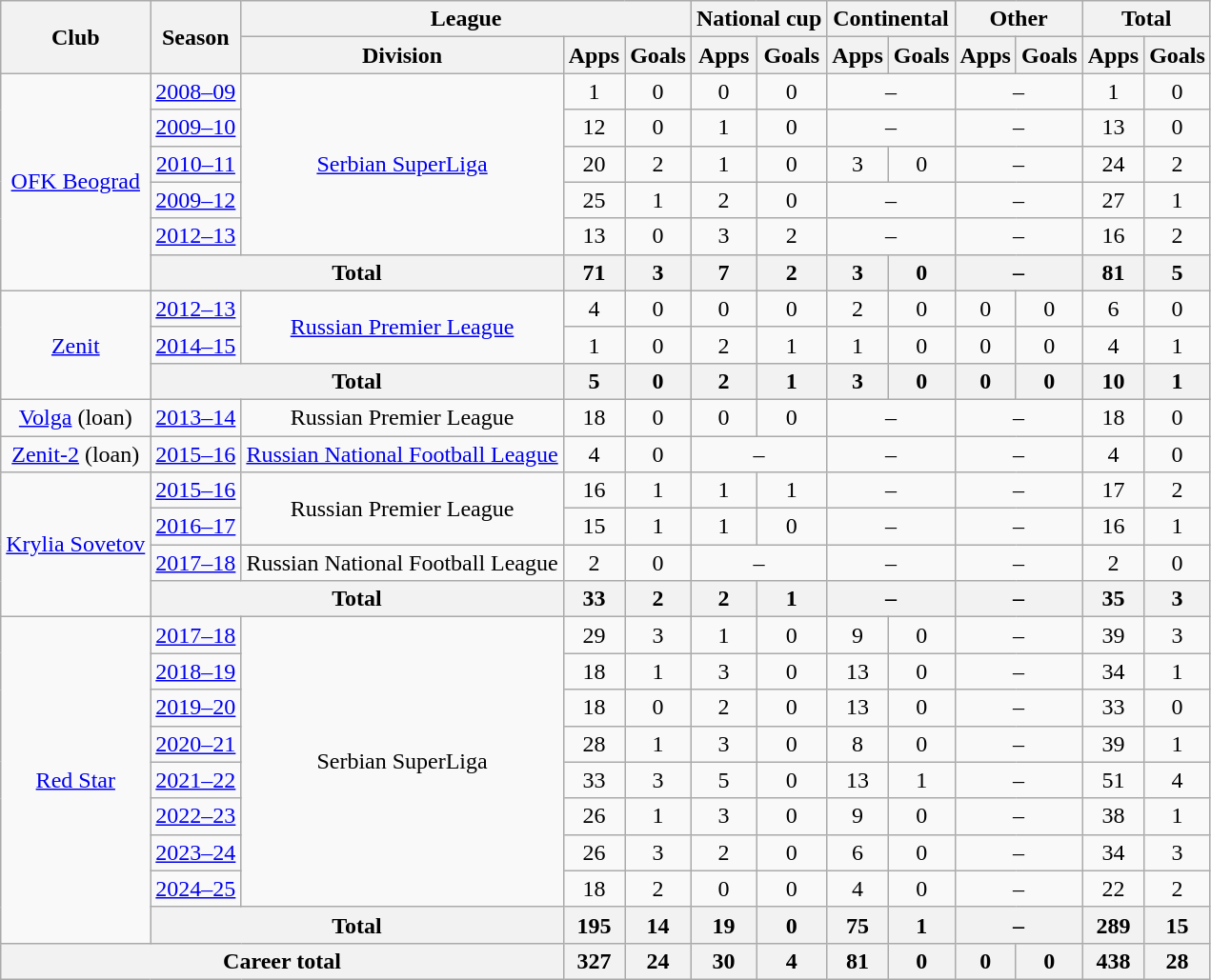<table class="wikitable" style="text-align:center">
<tr>
<th rowspan="2">Club</th>
<th rowspan="2">Season</th>
<th colspan="3">League</th>
<th colspan="2">National cup</th>
<th colspan="2">Continental</th>
<th colspan="2">Other</th>
<th colspan="2">Total</th>
</tr>
<tr>
<th>Division</th>
<th>Apps</th>
<th>Goals</th>
<th>Apps</th>
<th>Goals</th>
<th>Apps</th>
<th>Goals</th>
<th>Apps</th>
<th>Goals</th>
<th>Apps</th>
<th>Goals</th>
</tr>
<tr>
<td rowspan="6"><a href='#'>OFK Beograd</a></td>
<td><a href='#'>2008–09</a></td>
<td rowspan="5"><a href='#'>Serbian SuperLiga</a></td>
<td>1</td>
<td>0</td>
<td>0</td>
<td>0</td>
<td colspan="2">–</td>
<td colspan="2">–</td>
<td>1</td>
<td>0</td>
</tr>
<tr>
<td><a href='#'>2009–10</a></td>
<td>12</td>
<td>0</td>
<td>1</td>
<td>0</td>
<td colspan="2">–</td>
<td colspan="2">–</td>
<td>13</td>
<td>0</td>
</tr>
<tr>
<td><a href='#'>2010–11</a></td>
<td>20</td>
<td>2</td>
<td>1</td>
<td>0</td>
<td>3</td>
<td>0</td>
<td colspan="2">–</td>
<td>24</td>
<td>2</td>
</tr>
<tr>
<td><a href='#'>2009–12</a></td>
<td>25</td>
<td>1</td>
<td>2</td>
<td>0</td>
<td colspan="2">–</td>
<td colspan="2">–</td>
<td>27</td>
<td>1</td>
</tr>
<tr>
<td><a href='#'>2012–13</a></td>
<td>13</td>
<td>0</td>
<td>3</td>
<td>2</td>
<td colspan="2">–</td>
<td colspan="2">–</td>
<td>16</td>
<td>2</td>
</tr>
<tr>
<th colspan="2">Total</th>
<th>71</th>
<th>3</th>
<th>7</th>
<th>2</th>
<th>3</th>
<th>0</th>
<th colspan="2">–</th>
<th>81</th>
<th>5</th>
</tr>
<tr>
<td rowspan="3"><a href='#'>Zenit</a></td>
<td><a href='#'>2012–13</a></td>
<td rowspan="2"><a href='#'>Russian Premier League</a></td>
<td>4</td>
<td>0</td>
<td>0</td>
<td>0</td>
<td>2</td>
<td>0</td>
<td>0</td>
<td>0</td>
<td>6</td>
<td>0</td>
</tr>
<tr>
<td><a href='#'>2014–15</a></td>
<td>1</td>
<td>0</td>
<td>2</td>
<td>1</td>
<td>1</td>
<td>0</td>
<td>0</td>
<td>0</td>
<td>4</td>
<td>1</td>
</tr>
<tr>
<th colspan="2">Total</th>
<th>5</th>
<th>0</th>
<th>2</th>
<th>1</th>
<th>3</th>
<th>0</th>
<th>0</th>
<th>0</th>
<th>10</th>
<th>1</th>
</tr>
<tr>
<td><a href='#'>Volga</a> (loan)</td>
<td><a href='#'>2013–14</a></td>
<td>Russian Premier League</td>
<td>18</td>
<td>0</td>
<td>0</td>
<td>0</td>
<td colspan="2">–</td>
<td colspan="2">–</td>
<td>18</td>
<td>0</td>
</tr>
<tr>
<td><a href='#'>Zenit-2</a> (loan)</td>
<td><a href='#'>2015–16</a></td>
<td><a href='#'>Russian National Football League</a></td>
<td>4</td>
<td>0</td>
<td colspan="2">–</td>
<td colspan="2">–</td>
<td colspan="2">–</td>
<td>4</td>
<td>0</td>
</tr>
<tr>
<td rowspan="4"><a href='#'>Krylia Sovetov</a></td>
<td><a href='#'>2015–16</a></td>
<td rowspan="2">Russian Premier League</td>
<td>16</td>
<td>1</td>
<td>1</td>
<td>1</td>
<td colspan="2">–</td>
<td colspan="2">–</td>
<td>17</td>
<td>2</td>
</tr>
<tr>
<td><a href='#'>2016–17</a></td>
<td>15</td>
<td>1</td>
<td>1</td>
<td>0</td>
<td colspan="2">–</td>
<td colspan="2">–</td>
<td>16</td>
<td>1</td>
</tr>
<tr>
<td><a href='#'>2017–18</a></td>
<td>Russian National Football League</td>
<td>2</td>
<td>0</td>
<td colspan="2">–</td>
<td colspan="2">–</td>
<td colspan="2">–</td>
<td>2</td>
<td>0</td>
</tr>
<tr>
<th colspan="2">Total</th>
<th>33</th>
<th>2</th>
<th>2</th>
<th>1</th>
<th colspan="2">–</th>
<th colspan="2">–</th>
<th>35</th>
<th>3</th>
</tr>
<tr>
<td rowspan="9"><a href='#'>Red Star</a></td>
<td><a href='#'>2017–18</a></td>
<td rowspan="8">Serbian SuperLiga</td>
<td>29</td>
<td>3</td>
<td>1</td>
<td>0</td>
<td>9</td>
<td>0</td>
<td colspan="2">–</td>
<td>39</td>
<td>3</td>
</tr>
<tr>
<td><a href='#'>2018–19</a></td>
<td>18</td>
<td>1</td>
<td>3</td>
<td>0</td>
<td>13</td>
<td>0</td>
<td colspan="2">–</td>
<td>34</td>
<td>1</td>
</tr>
<tr>
<td><a href='#'>2019–20</a></td>
<td>18</td>
<td>0</td>
<td>2</td>
<td>0</td>
<td>13</td>
<td>0</td>
<td colspan="2">–</td>
<td>33</td>
<td>0</td>
</tr>
<tr>
<td><a href='#'>2020–21</a></td>
<td>28</td>
<td>1</td>
<td>3</td>
<td>0</td>
<td>8</td>
<td>0</td>
<td colspan="2">–</td>
<td>39</td>
<td>1</td>
</tr>
<tr>
<td><a href='#'>2021–22</a></td>
<td>33</td>
<td>3</td>
<td>5</td>
<td>0</td>
<td>13</td>
<td>1</td>
<td colspan="2">–</td>
<td>51</td>
<td>4</td>
</tr>
<tr>
<td><a href='#'>2022–23</a></td>
<td>26</td>
<td>1</td>
<td>3</td>
<td>0</td>
<td>9</td>
<td>0</td>
<td colspan="2">–</td>
<td>38</td>
<td>1</td>
</tr>
<tr>
<td><a href='#'>2023–24</a></td>
<td>26</td>
<td>3</td>
<td>2</td>
<td>0</td>
<td>6</td>
<td>0</td>
<td colspan="2">–</td>
<td>34</td>
<td>3</td>
</tr>
<tr>
<td><a href='#'>2024–25</a></td>
<td>18</td>
<td>2</td>
<td>0</td>
<td>0</td>
<td>4</td>
<td>0</td>
<td colspan="2">–</td>
<td>22</td>
<td>2</td>
</tr>
<tr>
<th colspan="2">Total</th>
<th>195</th>
<th>14</th>
<th>19</th>
<th>0</th>
<th>75</th>
<th>1</th>
<th colspan="2">–</th>
<th>289</th>
<th>15</th>
</tr>
<tr>
<th colspan="3">Career total</th>
<th>327</th>
<th>24</th>
<th>30</th>
<th>4</th>
<th>81</th>
<th>0</th>
<th>0</th>
<th>0</th>
<th>438</th>
<th>28</th>
</tr>
</table>
